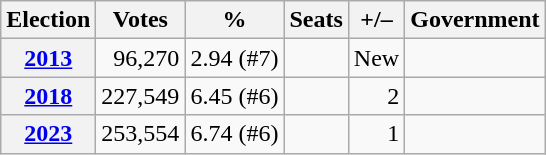<table class=wikitable style="text-align: right;">
<tr>
<th>Election</th>
<th>Votes</th>
<th>%</th>
<th>Seats</th>
<th>+/–</th>
<th>Government</th>
</tr>
<tr>
<th><a href='#'>2013</a></th>
<td>96,270</td>
<td>2.94 (#7)</td>
<td></td>
<td>New</td>
<td></td>
</tr>
<tr>
<th><a href='#'>2018</a></th>
<td>227,549</td>
<td>6.45 (#6)</td>
<td></td>
<td> 2</td>
<td></td>
</tr>
<tr>
<th><a href='#'>2023</a></th>
<td>253,554</td>
<td>6.74 (#6)</td>
<td></td>
<td> 1</td>
<td></td>
</tr>
</table>
